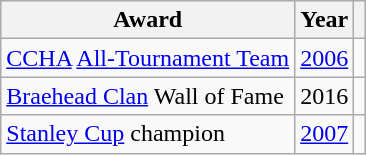<table class="wikitable">
<tr>
<th>Award</th>
<th>Year</th>
<th></th>
</tr>
<tr>
<td><a href='#'>CCHA</a> <a href='#'>All-Tournament Team</a></td>
<td><a href='#'>2006</a></td>
<td></td>
</tr>
<tr>
<td><a href='#'>Braehead Clan</a> Wall of Fame</td>
<td>2016</td>
<td></td>
</tr>
<tr>
<td><a href='#'>Stanley Cup</a> champion</td>
<td><a href='#'>2007</a></td>
</tr>
</table>
